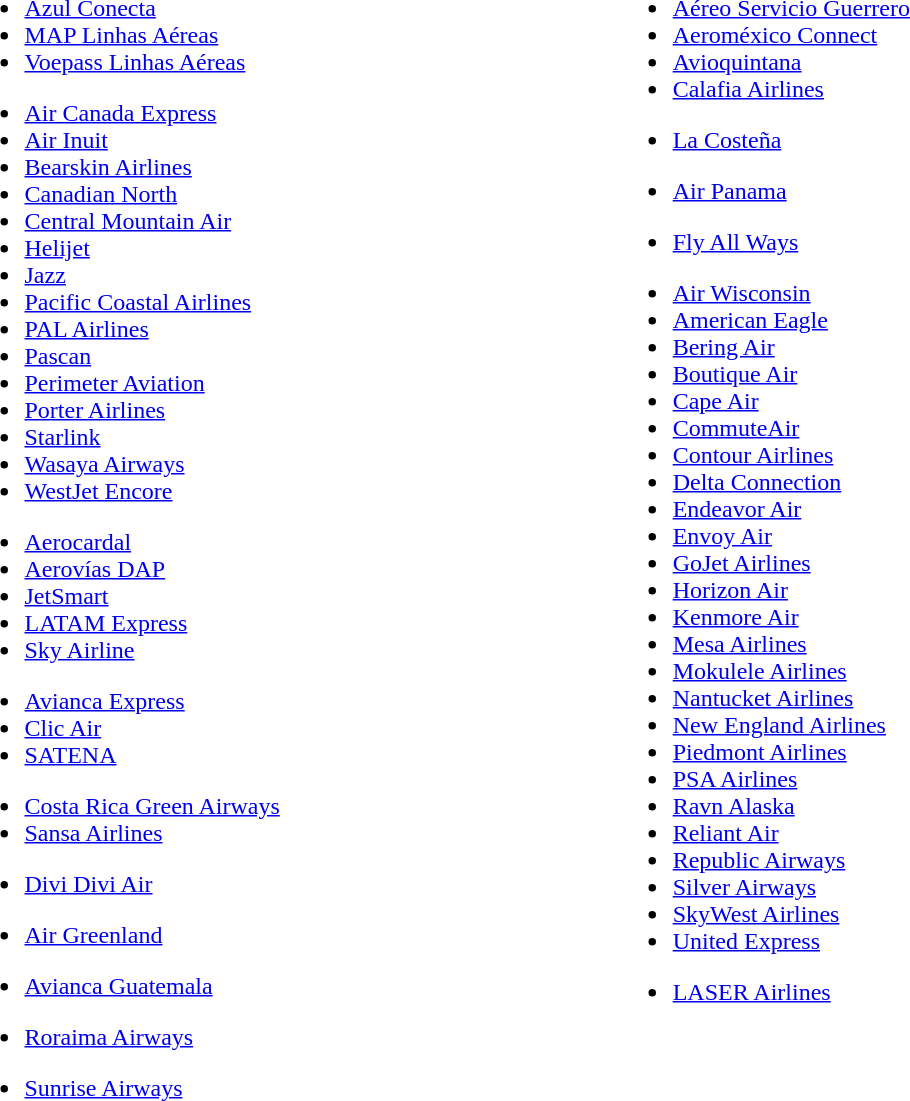<table style="width:75%;">
<tr>
<td style="width:45%; vertical-align:top;"><br><strong></strong><ul><li><a href='#'>Azul Conecta</a></li><li><a href='#'>MAP Linhas Aéreas</a></li><li><a href='#'>Voepass Linhas Aéreas</a></li></ul><strong></strong><ul><li><a href='#'>Air Canada Express</a></li><li><a href='#'>Air Inuit</a></li><li><a href='#'>Bearskin Airlines</a></li><li><a href='#'>Canadian North</a></li><li><a href='#'>Central Mountain Air</a></li><li><a href='#'>Helijet</a></li><li><a href='#'>Jazz</a></li><li><a href='#'>Pacific Coastal Airlines</a></li><li><a href='#'>PAL Airlines</a></li><li><a href='#'>Pascan</a></li><li><a href='#'>Perimeter Aviation</a></li><li><a href='#'>Porter Airlines</a></li><li><a href='#'>Starlink</a></li><li><a href='#'>Wasaya Airways</a></li><li><a href='#'>WestJet Encore</a></li></ul><strong></strong><ul><li><a href='#'>Aerocardal</a></li><li><a href='#'>Aerovías DAP</a></li><li><a href='#'>JetSmart</a></li><li><a href='#'>LATAM Express</a></li><li><a href='#'>Sky Airline</a></li></ul><strong></strong><ul><li><a href='#'>Avianca Express</a></li><li><a href='#'>Clic Air</a></li><li><a href='#'>SATENA</a></li></ul><strong></strong><ul><li><a href='#'>Costa Rica Green Airways</a></li><li><a href='#'>Sansa Airlines</a></li></ul><strong></strong><ul><li><a href='#'>Divi Divi Air</a></li></ul><strong></strong><ul><li><a href='#'>Air Greenland</a></li></ul><strong></strong><ul><li><a href='#'>Avianca Guatemala</a></li></ul><strong></strong><ul><li><a href='#'>Roraima Airways</a></li></ul><strong></strong><ul><li><a href='#'>Sunrise Airways</a></li></ul></td>
<td></td>
<td style="vertical-align:top"><br><strong></strong><ul><li><a href='#'>Aéreo Servicio Guerrero</a></li><li><a href='#'>Aeroméxico Connect</a></li><li><a href='#'>Avioquintana</a></li><li><a href='#'>Calafia Airlines</a></li></ul><strong></strong><ul><li><a href='#'>La Costeña</a></li></ul><strong></strong><ul><li><a href='#'>Air Panama</a></li></ul><strong></strong><ul><li><a href='#'>Fly All Ways</a></li></ul><strong></strong><ul><li><a href='#'>Air Wisconsin</a></li><li><a href='#'>American Eagle</a></li><li><a href='#'>Bering Air</a></li><li><a href='#'>Boutique Air</a></li><li><a href='#'>Cape Air</a></li><li><a href='#'>CommuteAir</a></li><li><a href='#'>Contour Airlines</a></li><li><a href='#'>Delta Connection</a></li><li><a href='#'>Endeavor Air</a></li><li><a href='#'>Envoy Air</a></li><li><a href='#'>GoJet Airlines</a></li><li><a href='#'>Horizon Air</a></li><li><a href='#'>Kenmore Air</a></li><li><a href='#'>Mesa Airlines</a></li><li><a href='#'>Mokulele Airlines</a></li><li><a href='#'>Nantucket Airlines</a></li><li><a href='#'>New England Airlines</a></li><li><a href='#'>Piedmont Airlines</a></li><li><a href='#'>PSA Airlines</a></li><li><a href='#'>Ravn Alaska</a></li><li><a href='#'>Reliant Air</a></li><li><a href='#'>Republic Airways</a></li><li><a href='#'>Silver Airways</a></li><li><a href='#'>SkyWest Airlines</a></li><li><a href='#'>United Express</a></li></ul><strong></strong><ul><li><a href='#'>LASER Airlines</a></li></ul></td>
</tr>
</table>
